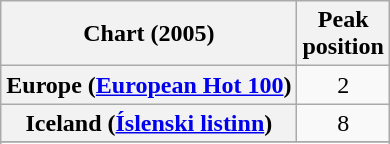<table class="wikitable sortable plainrowheaders" style="text-align:center">
<tr>
<th>Chart (2005)</th>
<th>Peak<br>position</th>
</tr>
<tr>
<th scope="row">Europe (<a href='#'>European Hot 100</a>)</th>
<td>2</td>
</tr>
<tr>
<th scope="row">Iceland (<a href='#'>Íslenski listinn</a>)</th>
<td>8</td>
</tr>
<tr>
</tr>
<tr>
</tr>
<tr>
</tr>
</table>
